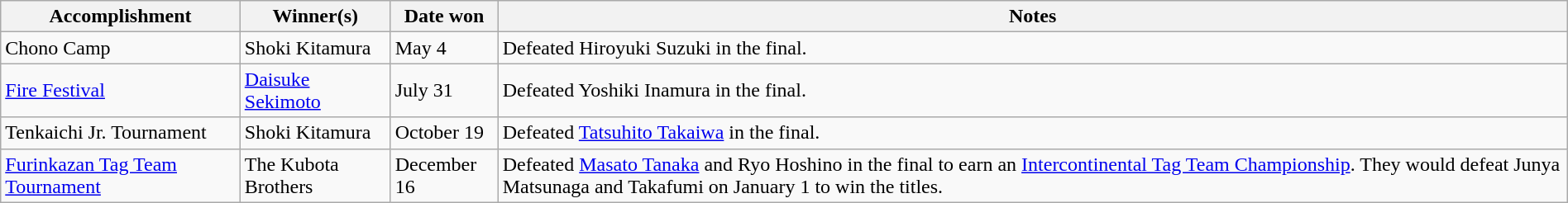<table class="wikitable" style="width:100%;">
<tr>
<th>Accomplishment</th>
<th>Winner(s)</th>
<th>Date won</th>
<th>Notes</th>
</tr>
<tr>
<td>Chono Camp</td>
<td>Shoki Kitamura</td>
<td>May 4</td>
<td>Defeated Hiroyuki Suzuki in the final.</td>
</tr>
<tr>
<td><a href='#'>Fire Festival</a></td>
<td><a href='#'>Daisuke Sekimoto</a></td>
<td>July 31<br></td>
<td>Defeated Yoshiki Inamura in the final.</td>
</tr>
<tr>
<td>Tenkaichi Jr. Tournament</td>
<td>Shoki Kitamura</td>
<td>October 19</td>
<td>Defeated <a href='#'>Tatsuhito Takaiwa</a> in the final.</td>
</tr>
<tr>
<td><a href='#'>Furinkazan Tag Team Tournament</a></td>
<td>The Kubota Brothers<br></td>
<td>December 16</td>
<td>Defeated <a href='#'>Masato Tanaka</a> and Ryo Hoshino in the final to earn an <a href='#'>Intercontinental Tag Team Championship</a>. They would defeat Junya Matsunaga and Takafumi on January 1 to win the titles.</td>
</tr>
</table>
